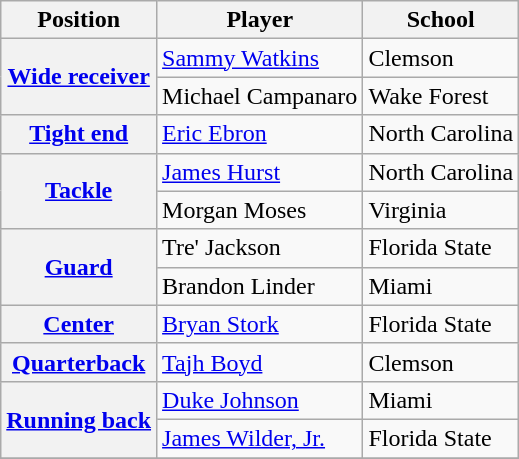<table class="wikitable">
<tr>
<th>Position</th>
<th>Player</th>
<th>School</th>
</tr>
<tr>
<th rowspan="2"><a href='#'>Wide receiver</a></th>
<td><a href='#'>Sammy Watkins</a></td>
<td>Clemson</td>
</tr>
<tr>
<td>Michael Campanaro</td>
<td>Wake Forest</td>
</tr>
<tr>
<th rowspan="1"><a href='#'>Tight end</a></th>
<td><a href='#'>Eric Ebron</a></td>
<td>North Carolina</td>
</tr>
<tr>
<th rowspan="2"><a href='#'>Tackle</a></th>
<td><a href='#'>James Hurst</a></td>
<td>North Carolina</td>
</tr>
<tr>
<td>Morgan Moses</td>
<td>Virginia</td>
</tr>
<tr>
<th rowspan="2"><a href='#'>Guard</a></th>
<td>Tre' Jackson</td>
<td>Florida State</td>
</tr>
<tr>
<td>Brandon Linder</td>
<td>Miami</td>
</tr>
<tr>
<th rowspan="1"><a href='#'>Center</a></th>
<td><a href='#'>Bryan Stork</a></td>
<td>Florida State</td>
</tr>
<tr>
<th rowspan="1"><a href='#'>Quarterback</a></th>
<td><a href='#'>Tajh Boyd</a></td>
<td>Clemson</td>
</tr>
<tr>
<th rowspan="2"><a href='#'>Running back</a></th>
<td><a href='#'>Duke Johnson</a></td>
<td>Miami</td>
</tr>
<tr>
<td><a href='#'>James Wilder, Jr.</a></td>
<td>Florida State</td>
</tr>
<tr>
</tr>
</table>
